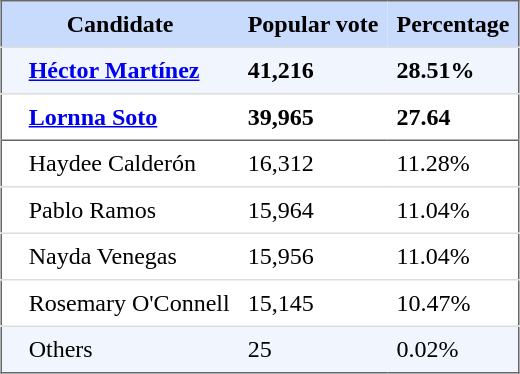<table style="border: 1px solid #666666; border-collapse: collapse" align="center" cellpadding="6">
<tr style="background-color: #C9DBFC">
<th colspan="2">Candidate</th>
<th>Popular vote</th>
<th>Percentage</th>
</tr>
<tr style="background-color: #F0F5FE">
<td style="border-top: 1px solid #DDDDDD"></td>
<td style="border-top: 1px solid #DDDDDD"><strong><a href='#'>Héctor Martínez</a></strong></td>
<td style="border-top: 1px solid #DDDDDD"><strong>41,216</strong></td>
<td style="border-top: 1px solid #DDDDDD"><strong>28.51%</strong></td>
</tr>
<tr>
<td style="border-top: 1px solid #DDDDDD"></td>
<td style="border-top: 1px solid #DDDDDD"><strong><a href='#'>Lornna Soto</a></strong></td>
<td style="border-top: 1px solid #DDDDDD"><strong>39,965</strong></td>
<td style="border-top: 1px solid #DDDDDD"><strong>27.64</strong></td>
</tr>
<tr>
<td style="border-top: 1px solid #666666"></td>
<td style="border-top: 1px solid #666666">Haydee Calderón</td>
<td style="border-top: 1px solid #666666">16,312</td>
<td style="border-top: 1px solid #666666">11.28%</td>
</tr>
<tr>
<td style="border-top: 1px solid #DDDDDD"></td>
<td style="border-top: 1px solid #DDDDDD">Pablo Ramos</td>
<td style="border-top: 1px solid #DDDDDD">15,964</td>
<td style="border-top: 1px solid #DDDDDD">11.04%</td>
</tr>
<tr>
<td style="border-top: 1px solid #DDDDDD"></td>
<td style="border-top: 1px solid #DDDDDD">Nayda Venegas</td>
<td style="border-top: 1px solid #DDDDDD">15,956</td>
<td style="border-top: 1px solid #DDDDDD">11.04%</td>
</tr>
<tr>
<td style="border-top: 1px solid #DDDDDD"></td>
<td style="border-top: 1px solid #DDDDDD">Rosemary O'Connell</td>
<td style="border-top: 1px solid #DDDDDD">15,145</td>
<td style="border-top: 1px solid #DDDDDD">10.47%</td>
</tr>
<tr style="background-color: #F0F5FE">
<td style="border-top: 1px solid #DDDDDD"></td>
<td style="border-top: 1px solid #DDDDDD">Others</td>
<td style="border-top: 1px solid #DDDDDD">25</td>
<td style="border-top: 1px solid #DDDDDD">0.02%</td>
</tr>
</table>
